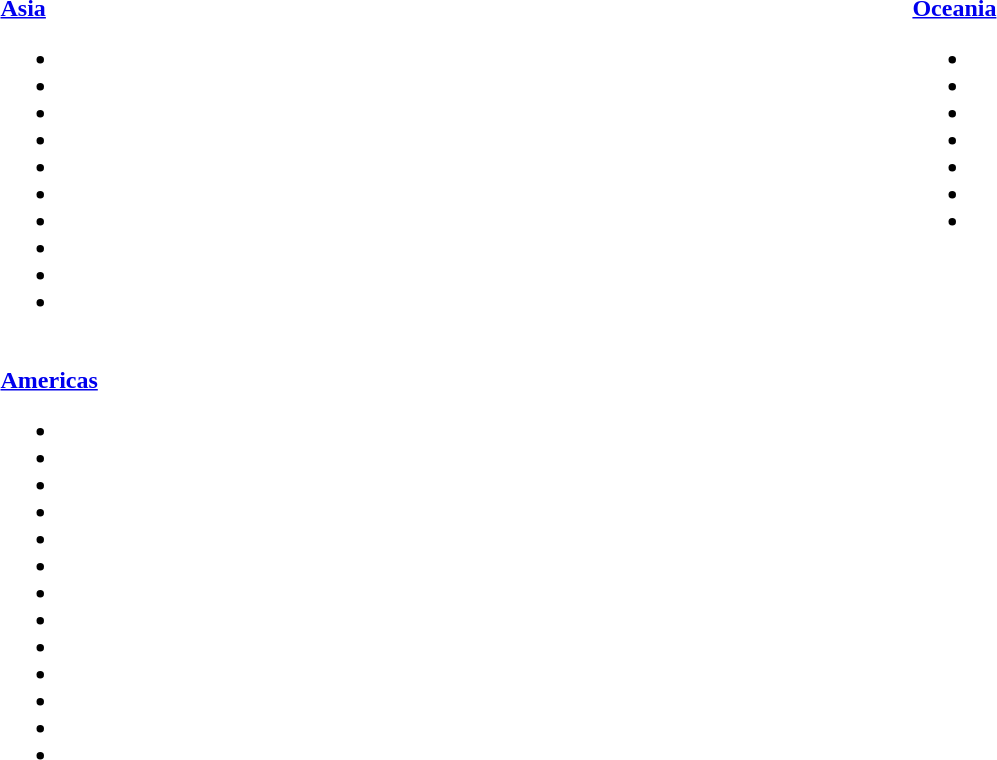<table width=90% style="background:transparent">
<tr width=40% valign=top>
<td><br><strong><a href='#'>Asia</a></strong><ul><li></li><li></li><li></li><li></li><li></li><li></li><li></li><li></li><li></li><li></li></ul><br><strong><a href='#'>Americas</a></strong><ul><li></li><li></li><li></li><li></li><li></li><li></li><li></li><li></li><li></li><li></li><li></li><li></li><li></li></ul></td>
<td><br><strong><a href='#'>Oceania</a></strong><br><ul><li></li><li></li><li></li><li></li><li></li><li></li><li></li></ul></td>
</tr>
</table>
